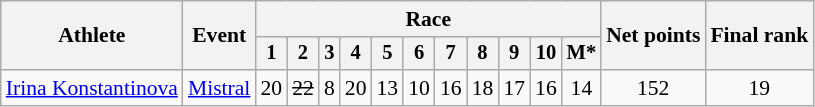<table class="wikitable" style="font-size:90%">
<tr>
<th rowspan=2>Athlete</th>
<th rowspan=2>Event</th>
<th colspan=11>Race</th>
<th rowspan=2>Net points</th>
<th rowspan=2>Final rank</th>
</tr>
<tr style="font-size:95%">
<th>1</th>
<th>2</th>
<th>3</th>
<th>4</th>
<th>5</th>
<th>6</th>
<th>7</th>
<th>8</th>
<th>9</th>
<th>10</th>
<th>M*</th>
</tr>
<tr align=center>
<td align=left><a href='#'>Irina Konstantinova</a></td>
<td align=left><a href='#'>Mistral</a></td>
<td>20</td>
<td><s>22</s></td>
<td>8</td>
<td>20</td>
<td>13</td>
<td>10</td>
<td>16</td>
<td>18</td>
<td>17</td>
<td>16</td>
<td>14</td>
<td>152</td>
<td>19</td>
</tr>
</table>
